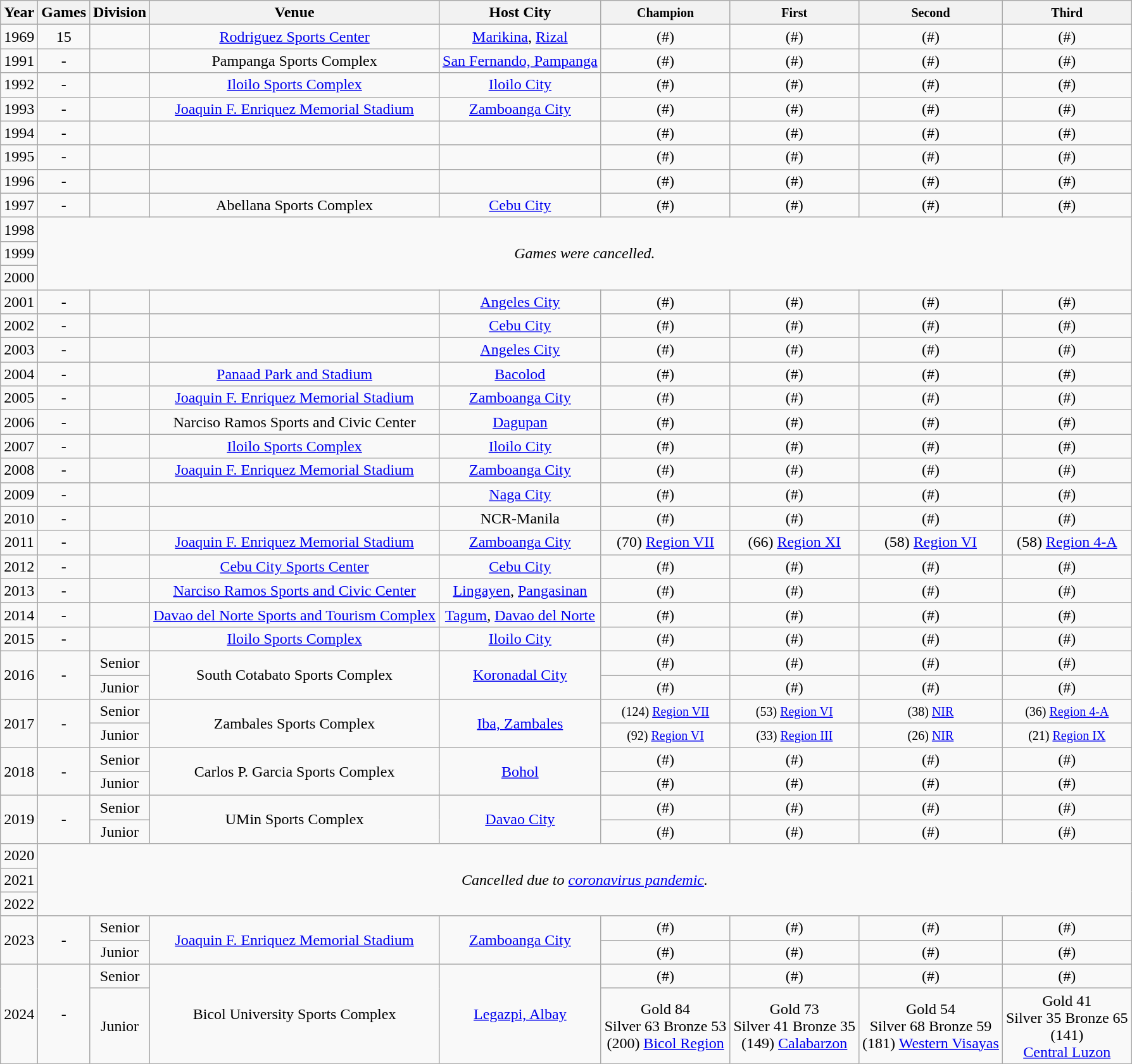<table class=wikitable style="text-align:center;">
<tr>
<th>Year</th>
<th>Games</th>
<th>Division</th>
<th>Venue</th>
<th>Host City</th>
<th> <small>Champion</small></th>
<th> <small>First</small></th>
<th> <small>Second</small></th>
<th> <small>Third</small></th>
</tr>
<tr>
<td>1969</td>
<td style="text-align:center;">15</td>
<td></td>
<td><a href='#'>Rodriguez Sports Center</a></td>
<td><a href='#'>Marikina</a>, <a href='#'>Rizal</a></td>
<td>(#)</td>
<td>(#)</td>
<td>(#)</td>
<td>(#)</td>
</tr>
<tr>
<td style="text-align:center;">1991</td>
<td style="text-align:center;">-</td>
<td></td>
<td>Pampanga Sports Complex</td>
<td><a href='#'>San Fernando, Pampanga</a></td>
<td>(#)</td>
<td>(#)</td>
<td>(#)</td>
<td>(#)</td>
</tr>
<tr>
<td>1992</td>
<td style="text-align:center;">-</td>
<td></td>
<td><a href='#'>Iloilo Sports Complex</a></td>
<td><a href='#'>Iloilo City</a></td>
<td>(#)</td>
<td>(#)</td>
<td>(#)</td>
<td>(#)</td>
</tr>
<tr>
<td>1993</td>
<td style="text-align:center;">-</td>
<td></td>
<td><a href='#'>Joaquin F. Enriquez Memorial Stadium</a></td>
<td><a href='#'>Zamboanga City</a></td>
<td>(#)</td>
<td>(#)</td>
<td>(#)</td>
<td>(#)</td>
</tr>
<tr>
<td>1994</td>
<td style="text-align:center;">-</td>
<td></td>
<td></td>
<td></td>
<td>(#)</td>
<td>(#)</td>
<td>(#)</td>
<td>(#)</td>
</tr>
<tr>
<td>1995</td>
<td style="text-align:center;">-</td>
<td></td>
<td></td>
<td></td>
<td>(#)</td>
<td>(#)</td>
<td>(#)</td>
<td>(#)</td>
</tr>
<tr>
</tr>
<tr>
<td>1996</td>
<td style="text-align:center;">-</td>
<td></td>
<td></td>
<td></td>
<td>(#)</td>
<td>(#)</td>
<td>(#)</td>
<td>(#)</td>
</tr>
<tr>
<td>1997</td>
<td style="text-align:center;">-</td>
<td></td>
<td>Abellana Sports Complex</td>
<td><a href='#'>Cebu City</a></td>
<td>(#)</td>
<td>(#)</td>
<td>(#)</td>
<td>(#)</td>
</tr>
<tr>
<td>1998</td>
<td rowspan="3" colspan="8"><em>Games were cancelled.</em></td>
</tr>
<tr>
<td>1999</td>
</tr>
<tr>
<td>2000</td>
</tr>
<tr>
<td>2001</td>
<td style="text-align:center;">-</td>
<td></td>
<td></td>
<td><a href='#'>Angeles City</a></td>
<td>(#)</td>
<td>(#)</td>
<td>(#)</td>
<td>(#)</td>
</tr>
<tr>
<td>2002</td>
<td style="text-align:center;">-</td>
<td></td>
<td></td>
<td><a href='#'>Cebu City</a></td>
<td>(#)</td>
<td>(#)</td>
<td>(#)</td>
<td>(#)</td>
</tr>
<tr>
<td>2003</td>
<td style="text-align:center;">-</td>
<td></td>
<td></td>
<td><a href='#'>Angeles City</a></td>
<td>(#)</td>
<td>(#)</td>
<td>(#)</td>
<td>(#)</td>
</tr>
<tr>
<td>2004</td>
<td style="text-align:center;">-</td>
<td></td>
<td><a href='#'>Panaad Park and Stadium</a></td>
<td><a href='#'>Bacolod</a></td>
<td>(#)</td>
<td>(#)</td>
<td>(#)</td>
<td>(#)</td>
</tr>
<tr>
<td>2005</td>
<td style="text-align:center;">-</td>
<td></td>
<td><a href='#'>Joaquin F. Enriquez Memorial Stadium</a></td>
<td><a href='#'>Zamboanga City</a></td>
<td>(#)</td>
<td>(#)</td>
<td>(#)</td>
<td>(#)</td>
</tr>
<tr>
<td>2006</td>
<td style="text-align:center;">-</td>
<td></td>
<td>Narciso Ramos Sports and Civic Center</td>
<td><a href='#'>Dagupan</a></td>
<td>(#)</td>
<td>(#)</td>
<td>(#)</td>
<td>(#)</td>
</tr>
<tr>
<td>2007</td>
<td style="text-align:center;">-</td>
<td></td>
<td><a href='#'>Iloilo Sports Complex</a></td>
<td><a href='#'>Iloilo City</a></td>
<td>(#)</td>
<td>(#)</td>
<td>(#)</td>
<td>(#)</td>
</tr>
<tr>
<td>2008</td>
<td style="text-align:center;">-</td>
<td></td>
<td><a href='#'>Joaquin F. Enriquez Memorial Stadium</a></td>
<td><a href='#'>Zamboanga City</a></td>
<td>(#)</td>
<td>(#)</td>
<td>(#)</td>
<td>(#)</td>
</tr>
<tr>
<td>2009</td>
<td style="text-align:center;">-</td>
<td></td>
<td></td>
<td><a href='#'>Naga City</a></td>
<td>(#)</td>
<td>(#)</td>
<td>(#)</td>
<td>(#)</td>
</tr>
<tr>
<td>2010</td>
<td style="text-align:center;">-</td>
<td></td>
<td></td>
<td>NCR-Manila</td>
<td>(#)</td>
<td>(#)</td>
<td>(#)</td>
<td>(#)</td>
</tr>
<tr>
<td>2011</td>
<td style="text-align:center;">-</td>
<td></td>
<td><a href='#'>Joaquin F. Enriquez Memorial Stadium</a></td>
<td><a href='#'>Zamboanga City</a></td>
<td>(70) <a href='#'>Region VII</a></td>
<td>(66) <a href='#'>Region XI</a></td>
<td>(58) <a href='#'>Region VI</a></td>
<td>(58) <a href='#'>Region 4-A</a></td>
</tr>
<tr>
<td>2012</td>
<td style="text-align:center;">-</td>
<td></td>
<td><a href='#'>Cebu City Sports Center</a></td>
<td><a href='#'>Cebu City</a></td>
<td>(#)</td>
<td>(#)</td>
<td>(#)</td>
<td>(#)</td>
</tr>
<tr>
<td>2013</td>
<td style="text-align:center;">-</td>
<td></td>
<td><a href='#'>Narciso Ramos Sports and Civic Center</a></td>
<td><a href='#'>Lingayen</a>, <a href='#'>Pangasinan</a></td>
<td>(#)</td>
<td>(#)</td>
<td>(#)</td>
<td>(#)</td>
</tr>
<tr>
<td>2014</td>
<td style="text-align:center;">-</td>
<td></td>
<td><a href='#'>Davao del Norte Sports and Tourism Complex</a></td>
<td><a href='#'>Tagum</a>, <a href='#'>Davao del Norte</a></td>
<td>(#)</td>
<td>(#)</td>
<td>(#)</td>
<td>(#)</td>
</tr>
<tr>
<td>2015</td>
<td style="text-align:center;">-</td>
<td></td>
<td><a href='#'>Iloilo Sports Complex</a></td>
<td><a href='#'>Iloilo City</a></td>
<td>(#)</td>
<td>(#)</td>
<td>(#)</td>
<td>(#)</td>
</tr>
<tr>
<td rowspan=2>2016</td>
<td rowspan=2 style="text-align:center;">-</td>
<td style="text-align:center;">Senior</td>
<td rowspan=2>South Cotabato Sports Complex</td>
<td rowspan=2><a href='#'>Koronadal City</a></td>
<td>(#)</td>
<td>(#)</td>
<td>(#)</td>
<td>(#)</td>
</tr>
<tr>
<td style="text-align:center;">Junior</td>
<td>(#)</td>
<td>(#)</td>
<td>(#)</td>
<td>(#)</td>
</tr>
<tr>
<td rowspan=2>2017</td>
<td rowspan=2 style="text-align:center;">-</td>
<td style="text-align:center;">Senior</td>
<td rowspan=2>Zambales Sports Complex</td>
<td rowspan=2><a href='#'>Iba, Zambales</a></td>
<td><small>(124) <a href='#'>Region VII</a></small></td>
<td><small>(53) <a href='#'>Region VI</a></small></td>
<td><small>(38) <a href='#'>NIR</a></small></td>
<td><small>(36) <a href='#'>Region 4-A</a></small></td>
</tr>
<tr>
<td style="text-align:center;">Junior</td>
<td><small>(92) <a href='#'>Region VI</a></small></td>
<td><small>(33) <a href='#'>Region III</a></small></td>
<td><small>(26) <a href='#'>NIR</a></small></td>
<td><small>(21) <a href='#'>Region IX</a></small></td>
</tr>
<tr>
<td rowspan=2>2018</td>
<td rowspan=2 style="text-align:center;">-</td>
<td style="text-align:center;">Senior</td>
<td rowspan=2>Carlos P. Garcia Sports Complex</td>
<td rowspan=2><a href='#'>Bohol</a></td>
<td>(#)</td>
<td>(#)</td>
<td>(#)</td>
<td>(#)</td>
</tr>
<tr>
<td style="text-align:center;">Junior</td>
<td>(#)</td>
<td>(#)</td>
<td>(#)</td>
<td>(#)</td>
</tr>
<tr>
<td rowspan=2>2019</td>
<td rowspan=2 style="text-align:center;">-</td>
<td style="text-align:center;">Senior</td>
<td rowspan=2>UMin Sports Complex</td>
<td rowspan=2><a href='#'>Davao City</a></td>
<td>(#)</td>
<td>(#)</td>
<td>(#)</td>
<td>(#)</td>
</tr>
<tr>
<td style="text-align:center;">Junior</td>
<td>(#)</td>
<td>(#)</td>
<td>(#)</td>
<td>(#)</td>
</tr>
<tr>
<td>2020</td>
<td rowspan="3" colspan="8"><em>Cancelled due to <a href='#'>coronavirus pandemic</a>.</em></td>
</tr>
<tr>
<td>2021</td>
</tr>
<tr>
<td>2022</td>
</tr>
<tr>
<td rowspan=2>2023</td>
<td rowspan=2 style="text-align:center;">-</td>
<td style="text-align:center;">Senior</td>
<td rowspan=2><a href='#'>Joaquin F. Enriquez Memorial Stadium</a></td>
<td rowspan=2><a href='#'>Zamboanga City</a></td>
<td>(#)</td>
<td>(#)</td>
<td>(#)</td>
<td>(#)</td>
</tr>
<tr>
<td style="text-align:center;">Junior</td>
<td>(#)</td>
<td>(#)</td>
<td>(#)</td>
<td>(#)</td>
</tr>
<tr>
<td rowspan=2>2024</td>
<td rowspan=2 style="text-align:center;">-</td>
<td style="text-align:center;">Senior</td>
<td rowspan=2>Bicol University Sports Complex</td>
<td rowspan=2><a href='#'>Legazpi, Albay</a></td>
<td>(#)</td>
<td>(#)</td>
<td>(#)</td>
<td>(#)</td>
</tr>
<tr>
<td style="text-align:center;">Junior</td>
<td>Gold 84<br>Silver 63
Bronze 53<br>(200)
<a href='#'>Bicol Region</a></td>
<td>Gold 73<br>Silver 41
Bronze 35<br>(149)
<a href='#'>Calabarzon</a></td>
<td>Gold 54<br>Silver 68
Bronze 59<br>(181)
<a href='#'>Western Visayas</a></td>
<td>Gold 41<br>Silver 35
Bronze 65<br>(141)<br><a href='#'>Central Luzon</a></td>
</tr>
</table>
